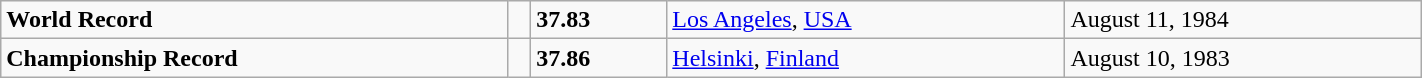<table class="wikitable" width=75%>
<tr>
<td><strong>World Record</strong></td>
<td></td>
<td><strong>37.83</strong></td>
<td><a href='#'>Los Angeles</a>, <a href='#'>USA</a></td>
<td>August 11, 1984</td>
</tr>
<tr>
<td><strong>Championship Record</strong></td>
<td></td>
<td><strong>37.86</strong></td>
<td><a href='#'>Helsinki</a>, <a href='#'>Finland</a></td>
<td>August 10, 1983</td>
</tr>
</table>
